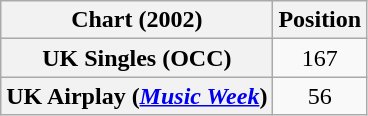<table class="wikitable plainrowheaders sortable" style="text-align:center">
<tr>
<th>Chart (2002)</th>
<th>Position</th>
</tr>
<tr>
<th scope="row">UK Singles (OCC)</th>
<td>167</td>
</tr>
<tr>
<th scope="row">UK Airplay (<em><a href='#'>Music Week</a></em>)</th>
<td>56</td>
</tr>
</table>
